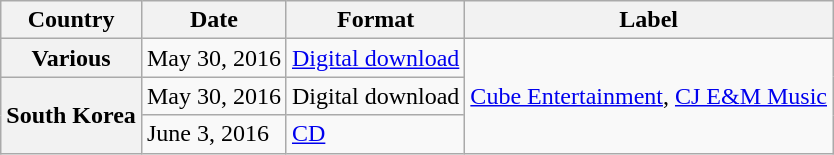<table class="wikitable plainrowheaders">
<tr>
<th scope="col">Country</th>
<th>Date</th>
<th>Format</th>
<th>Label</th>
</tr>
<tr>
<th scope="row">Various</th>
<td>May 30, 2016</td>
<td><a href='#'>Digital download</a></td>
<td rowspan="3"><a href='#'>Cube Entertainment</a>, <a href='#'>CJ E&M Music</a></td>
</tr>
<tr>
<th scope="row" rowspan="2">South Korea</th>
<td>May 30, 2016</td>
<td>Digital download</td>
</tr>
<tr>
<td>June 3, 2016</td>
<td><a href='#'>CD</a></td>
</tr>
</table>
